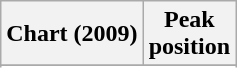<table class="wikitable sortable plainrowheaders" style="text-align:center">
<tr>
<th scope="col">Chart (2009)</th>
<th scope="col">Peak<br>position</th>
</tr>
<tr>
</tr>
<tr>
</tr>
<tr>
</tr>
</table>
